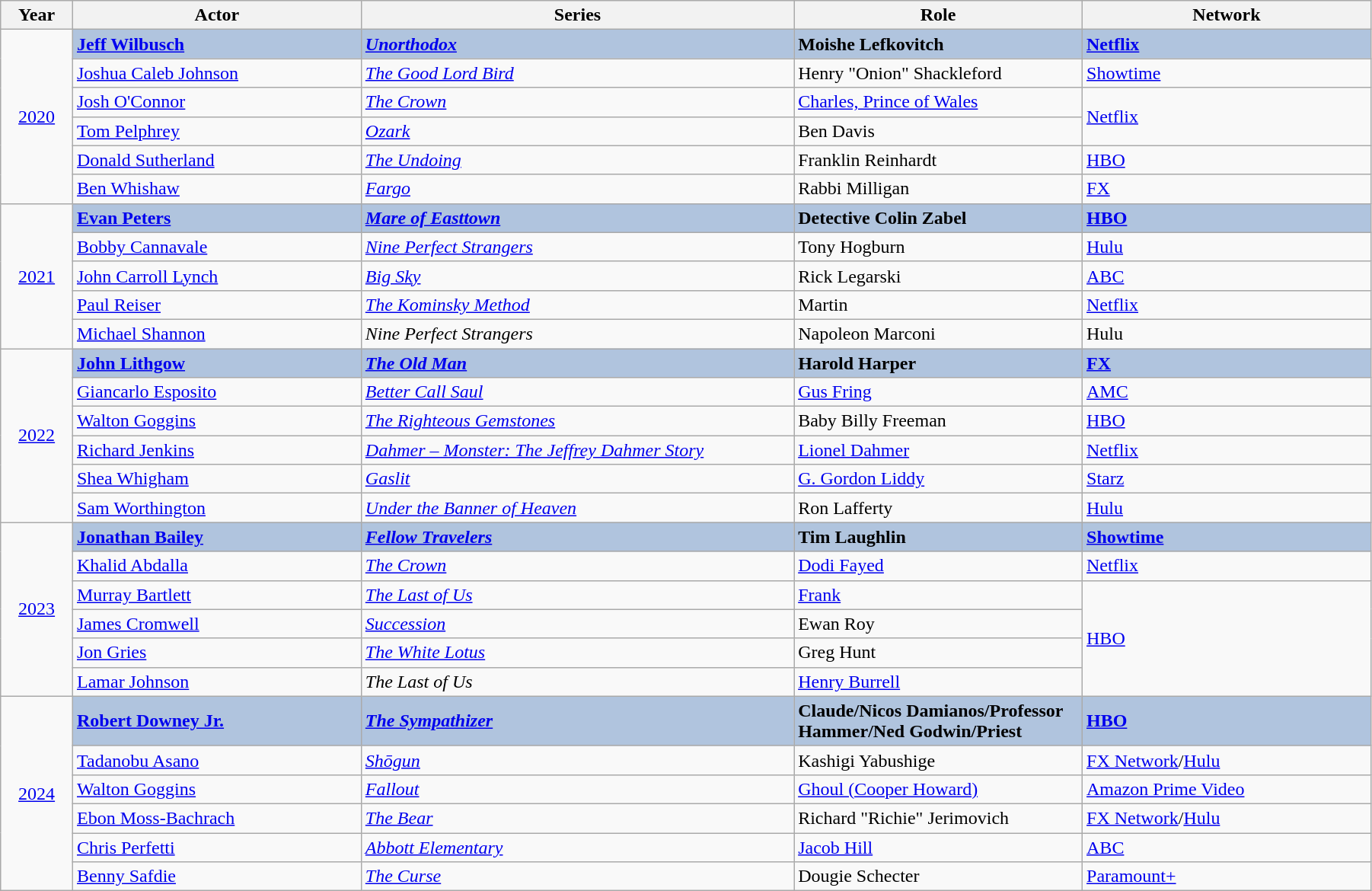<table class="wikitable" width="95%" cellpadding="5">
<tr>
<th width="5%">Year</th>
<th width="20%">Actor</th>
<th width="30%">Series</th>
<th width="20%">Role</th>
<th width="20%">Network</th>
</tr>
<tr>
<td rowspan="6" style="text-align:center;"><a href='#'>2020</a><br></td>
<td style="background:#B0C4DE;"><strong><a href='#'>Jeff Wilbusch</a></strong></td>
<td style="background:#B0C4DE;"><strong><em><a href='#'>Unorthodox</a></em></strong></td>
<td style="background:#B0C4DE;"><strong>Moishe Lefkovitch</strong></td>
<td style="background:#B0C4DE;"><strong><a href='#'>Netflix</a></strong></td>
</tr>
<tr>
<td><a href='#'>Joshua Caleb Johnson</a></td>
<td><em><a href='#'>The Good Lord Bird</a></em></td>
<td>Henry "Onion" Shackleford</td>
<td><a href='#'>Showtime</a></td>
</tr>
<tr>
<td><a href='#'>Josh O'Connor</a></td>
<td><em><a href='#'>The Crown</a></em></td>
<td><a href='#'>Charles, Prince of Wales</a></td>
<td rowspan="2"><a href='#'>Netflix</a></td>
</tr>
<tr>
<td><a href='#'>Tom Pelphrey</a></td>
<td><em><a href='#'>Ozark</a></em></td>
<td>Ben Davis</td>
</tr>
<tr>
<td><a href='#'>Donald Sutherland</a></td>
<td><em><a href='#'>The Undoing</a></em></td>
<td>Franklin Reinhardt</td>
<td><a href='#'>HBO</a></td>
</tr>
<tr>
<td><a href='#'>Ben Whishaw</a></td>
<td><em><a href='#'>Fargo</a></em></td>
<td>Rabbi Milligan</td>
<td><a href='#'>FX</a></td>
</tr>
<tr>
<td rowspan="5" style="text-align:center;"><a href='#'>2021</a><br></td>
<td style="background:#B0C4DE;"><strong><a href='#'>Evan Peters</a></strong></td>
<td style="background:#B0C4DE;"><strong><em><a href='#'>Mare of Easttown</a></em></strong></td>
<td style="background:#B0C4DE;"><strong>Detective Colin Zabel</strong></td>
<td style="background:#B0C4DE;"><strong><a href='#'>HBO</a></strong></td>
</tr>
<tr>
<td><a href='#'>Bobby Cannavale</a></td>
<td><em><a href='#'>Nine Perfect Strangers</a></em></td>
<td>Tony Hogburn</td>
<td><a href='#'>Hulu</a></td>
</tr>
<tr>
<td><a href='#'>John Carroll Lynch</a></td>
<td><em><a href='#'>Big Sky</a></em></td>
<td>Rick Legarski</td>
<td><a href='#'>ABC</a></td>
</tr>
<tr>
<td><a href='#'>Paul Reiser</a></td>
<td><em><a href='#'>The Kominsky Method</a></em></td>
<td>Martin</td>
<td><a href='#'>Netflix</a></td>
</tr>
<tr>
<td><a href='#'>Michael Shannon</a></td>
<td><em>Nine Perfect Strangers</em></td>
<td>Napoleon Marconi</td>
<td>Hulu</td>
</tr>
<tr>
<td rowspan="6" style="text-align:center;"><a href='#'>2022</a><br></td>
<td style="background:#B0C4DE;"><strong><a href='#'>John Lithgow</a></strong></td>
<td style="background:#B0C4DE;"><strong><em><a href='#'>The Old Man</a></em></strong></td>
<td style="background:#B0C4DE;"><strong>Harold Harper</strong></td>
<td style="background:#B0C4DE;"><strong><a href='#'>FX</a></strong></td>
</tr>
<tr>
<td><a href='#'>Giancarlo Esposito</a></td>
<td><em><a href='#'>Better Call Saul</a></em></td>
<td><a href='#'>Gus Fring</a></td>
<td><a href='#'>AMC</a></td>
</tr>
<tr>
<td><a href='#'>Walton Goggins</a></td>
<td><em><a href='#'>The Righteous Gemstones</a></em></td>
<td>Baby Billy Freeman</td>
<td><a href='#'>HBO</a></td>
</tr>
<tr>
<td><a href='#'>Richard Jenkins</a></td>
<td><em><a href='#'>Dahmer – Monster: The Jeffrey Dahmer Story</a></em></td>
<td><a href='#'>Lionel Dahmer</a></td>
<td><a href='#'>Netflix</a></td>
</tr>
<tr>
<td><a href='#'>Shea Whigham</a></td>
<td><em><a href='#'>Gaslit</a></em></td>
<td><a href='#'>G. Gordon Liddy</a></td>
<td><a href='#'>Starz</a></td>
</tr>
<tr>
<td><a href='#'>Sam Worthington</a></td>
<td><em><a href='#'>Under the Banner of Heaven</a></em></td>
<td>Ron Lafferty</td>
<td><a href='#'>Hulu</a></td>
</tr>
<tr>
<td rowspan="6" style="text-align:center;"><a href='#'>2023</a><br></td>
<td style="background:#B0C4DE;"><strong><a href='#'>Jonathan Bailey</a></strong></td>
<td style="background:#B0C4DE;"><strong><em><a href='#'>Fellow Travelers</a></em></strong></td>
<td style="background:#B0C4DE;"><strong>Tim Laughlin</strong></td>
<td style="background:#B0C4DE;"><strong><a href='#'>Showtime</a></strong></td>
</tr>
<tr>
<td><a href='#'>Khalid Abdalla</a></td>
<td><em><a href='#'>The Crown</a></em></td>
<td><a href='#'>Dodi Fayed</a></td>
<td><a href='#'>Netflix</a></td>
</tr>
<tr>
<td><a href='#'>Murray Bartlett</a></td>
<td><em><a href='#'>The Last of Us</a></em></td>
<td><a href='#'>Frank</a></td>
<td rowspan="4"><a href='#'>HBO</a></td>
</tr>
<tr>
<td><a href='#'>James Cromwell</a></td>
<td><em><a href='#'>Succession</a></em></td>
<td>Ewan Roy</td>
</tr>
<tr>
<td><a href='#'>Jon Gries</a></td>
<td><em><a href='#'>The White Lotus</a></em></td>
<td>Greg Hunt</td>
</tr>
<tr>
<td><a href='#'>Lamar Johnson</a></td>
<td><em>The Last of Us</em></td>
<td><a href='#'>Henry Burrell</a></td>
</tr>
<tr>
<td rowspan="6" style="text-align:center;"><a href='#'>2024</a><br></td>
<td style="background:#B0C4DE;"><strong><a href='#'>Robert Downey Jr.</a></strong></td>
<td style="background:#B0C4DE;"><strong><em><a href='#'>The Sympathizer</a></em></strong></td>
<td style="background:#B0C4DE;"><strong>Claude/Nicos Damianos/Professor Hammer/Ned Godwin/Priest</strong></td>
<td style="background:#B0C4DE;"><strong><a href='#'>HBO</a></strong></td>
</tr>
<tr>
<td><a href='#'>Tadanobu Asano</a></td>
<td><em><a href='#'>Shōgun</a></em></td>
<td>Kashigi Yabushige</td>
<td><a href='#'>FX Network</a>/<a href='#'>Hulu</a></td>
</tr>
<tr>
<td><a href='#'>Walton Goggins</a></td>
<td><em><a href='#'>Fallout</a></em></td>
<td><a href='#'>Ghoul (Cooper Howard)</a></td>
<td><a href='#'>Amazon Prime Video</a></td>
</tr>
<tr>
<td><a href='#'>Ebon Moss-Bachrach</a></td>
<td><em><a href='#'>The Bear</a></em></td>
<td>Richard "Richie" Jerimovich</td>
<td><a href='#'>FX Network</a>/<a href='#'>Hulu</a></td>
</tr>
<tr>
<td><a href='#'>Chris Perfetti</a></td>
<td><em><a href='#'>Abbott Elementary</a></em></td>
<td><a href='#'>Jacob Hill</a></td>
<td><a href='#'>ABC</a></td>
</tr>
<tr>
<td><a href='#'>Benny Safdie</a></td>
<td><em><a href='#'>The Curse</a></em></td>
<td>Dougie Schecter</td>
<td><a href='#'>Paramount+</a></td>
</tr>
</table>
